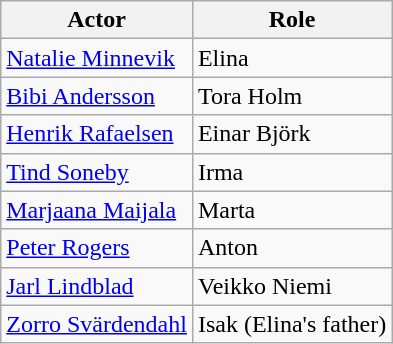<table class=wikitable>
<tr>
<th>Actor</th>
<th>Role</th>
</tr>
<tr>
<td><a href='#'>Natalie Minnevik</a></td>
<td>Elina</td>
</tr>
<tr>
<td><a href='#'>Bibi Andersson</a></td>
<td>Tora Holm</td>
</tr>
<tr>
<td><a href='#'>Henrik Rafaelsen</a></td>
<td>Einar Björk</td>
</tr>
<tr>
<td><a href='#'>Tind Soneby</a></td>
<td>Irma</td>
</tr>
<tr>
<td><a href='#'>Marjaana Maijala</a></td>
<td>Marta</td>
</tr>
<tr>
<td><a href='#'>Peter Rogers</a></td>
<td>Anton</td>
</tr>
<tr>
<td><a href='#'>Jarl Lindblad</a></td>
<td>Veikko Niemi</td>
</tr>
<tr>
<td><a href='#'>Zorro Svärdendahl</a></td>
<td>Isak (Elina's father)</td>
</tr>
</table>
